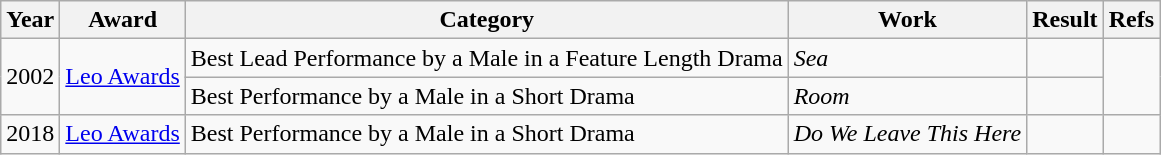<table class="wikitable sortable">
<tr>
<th>Year</th>
<th>Award</th>
<th>Category</th>
<th>Work</th>
<th>Result</th>
<th class="unsortable">Refs</th>
</tr>
<tr>
<td rowspan="2">2002</td>
<td rowspan="2"><a href='#'>Leo Awards</a></td>
<td>Best Lead Performance by a Male in a Feature Length Drama</td>
<td><em>Sea</em></td>
<td></td>
<td rowspan="2" style="text-align:center;"></td>
</tr>
<tr>
<td>Best Performance by a Male in a Short Drama</td>
<td><em>Room</em></td>
<td></td>
</tr>
<tr>
<td>2018</td>
<td><a href='#'>Leo Awards</a></td>
<td>Best Performance by a Male in a Short Drama</td>
<td><em>Do We Leave This Here</em></td>
<td></td>
<td style="text-align:center;"></td>
</tr>
</table>
